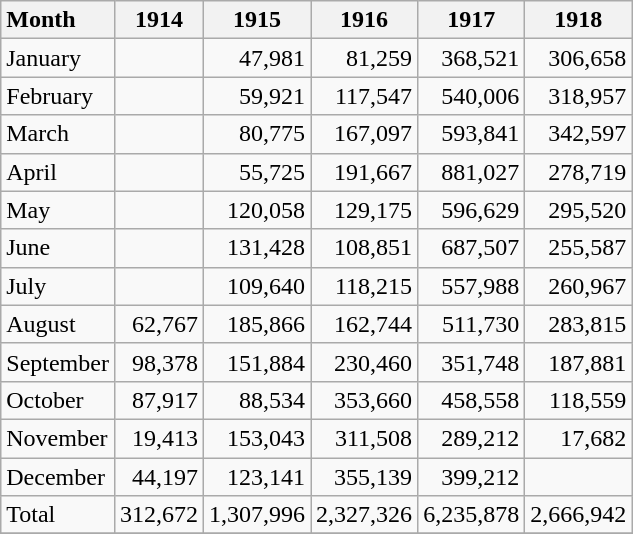<table class="wikitable" style="text-align: right">
<tr>
<th style="text-align: left">Month</th>
<th>1914</th>
<th>1915</th>
<th>1916</th>
<th>1917</th>
<th>1918</th>
</tr>
<tr>
<td align=left>January</td>
<td></td>
<td>47,981</td>
<td>81,259</td>
<td>368,521</td>
<td>306,658</td>
</tr>
<tr>
<td align=left>February</td>
<td></td>
<td>59,921</td>
<td>117,547</td>
<td>540,006</td>
<td>318,957</td>
</tr>
<tr>
<td align=left>March</td>
<td></td>
<td>80,775</td>
<td>167,097</td>
<td>593,841</td>
<td>342,597</td>
</tr>
<tr>
<td align=left>April</td>
<td></td>
<td>55,725</td>
<td>191,667</td>
<td>881,027</td>
<td>278,719</td>
</tr>
<tr>
<td align=left>May</td>
<td></td>
<td>120,058</td>
<td>129,175</td>
<td>596,629</td>
<td>295,520</td>
</tr>
<tr>
<td align=left>June</td>
<td></td>
<td>131,428</td>
<td>108,851</td>
<td>687,507</td>
<td>255,587</td>
</tr>
<tr>
<td align=left>July</td>
<td></td>
<td>109,640</td>
<td>118,215</td>
<td>557,988</td>
<td>260,967</td>
</tr>
<tr>
<td align=left>August</td>
<td>62,767</td>
<td>185,866</td>
<td>162,744</td>
<td>511,730</td>
<td>283,815</td>
</tr>
<tr>
<td align=left>September</td>
<td>98,378</td>
<td>151,884</td>
<td>230,460</td>
<td>351,748</td>
<td>187,881</td>
</tr>
<tr>
<td align=left>October</td>
<td>87,917</td>
<td>88,534</td>
<td>353,660</td>
<td>458,558</td>
<td>118,559</td>
</tr>
<tr>
<td align=left>November</td>
<td>19,413</td>
<td>153,043</td>
<td>311,508</td>
<td>289,212</td>
<td>17,682</td>
</tr>
<tr>
<td align=left>December</td>
<td>44,197</td>
<td>123,141</td>
<td>355,139</td>
<td>399,212</td>
<td></td>
</tr>
<tr>
<td align=left>Total</td>
<td>312,672</td>
<td>1,307,996</td>
<td>2,327,326</td>
<td>6,235,878</td>
<td>2,666,942</td>
</tr>
<tr>
</tr>
</table>
